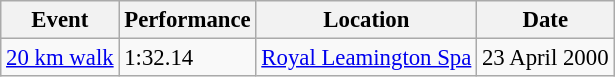<table class="wikitable" style="border-collapse: collapse; font-size: 95%;">
<tr>
<th scope=col>Event</th>
<th scope=col>Performance</th>
<th scope=col>Location</th>
<th scope=col>Date</th>
</tr>
<tr>
<td><a href='#'>20 km walk</a></td>
<td>1:32.14</td>
<td><a href='#'>Royal Leamington Spa</a></td>
<td>23 April 2000</td>
</tr>
</table>
